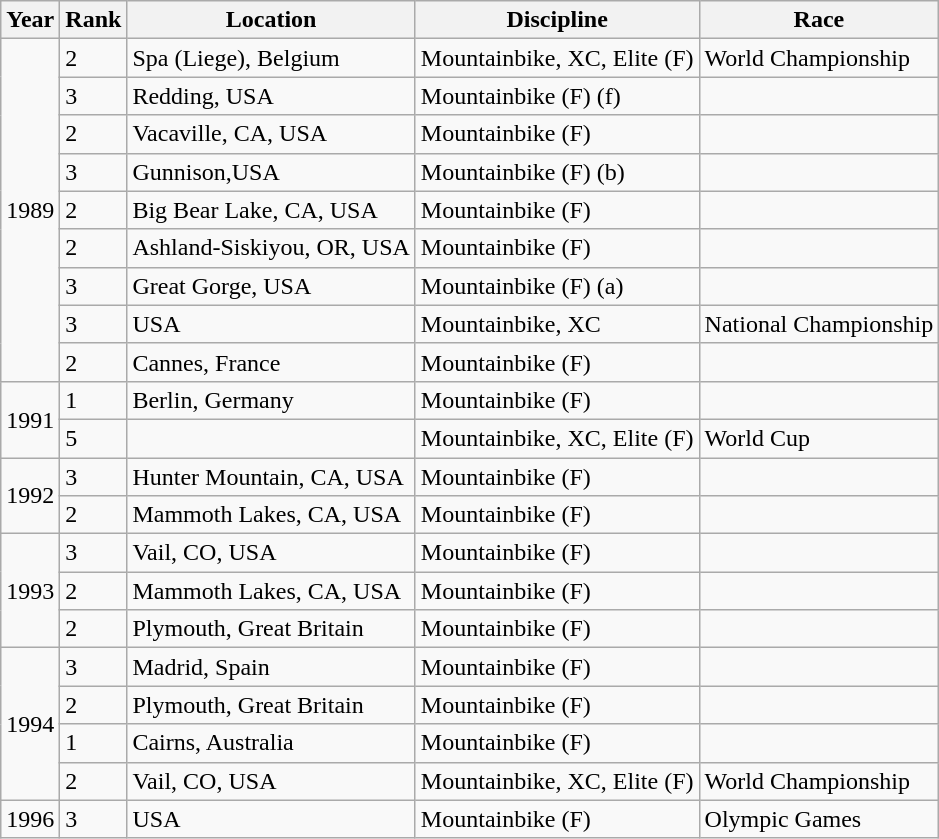<table class="wikitable">
<tr>
<th>Year</th>
<th>Rank</th>
<th>Location</th>
<th>Discipline</th>
<th>Race</th>
</tr>
<tr>
<td rowspan="9">1989</td>
<td>2</td>
<td>Spa (Liege), Belgium</td>
<td>Mountainbike, XC, Elite (F)</td>
<td>World Championship</td>
</tr>
<tr>
<td>3</td>
<td>Redding, USA</td>
<td>Mountainbike (F) (f)</td>
<td></td>
</tr>
<tr>
<td>2</td>
<td>Vacaville, CA, USA</td>
<td>Mountainbike (F)</td>
<td></td>
</tr>
<tr>
<td>3</td>
<td>Gunnison,USA</td>
<td>Mountainbike (F) (b)</td>
<td></td>
</tr>
<tr>
<td>2</td>
<td>Big Bear Lake, CA, USA</td>
<td>Mountainbike (F)</td>
<td></td>
</tr>
<tr>
<td>2</td>
<td>Ashland-Siskiyou, OR, USA</td>
<td>Mountainbike (F)</td>
<td></td>
</tr>
<tr>
<td>3</td>
<td>Great Gorge, USA</td>
<td>Mountainbike (F) (a)</td>
<td></td>
</tr>
<tr>
<td>3</td>
<td>USA</td>
<td>Mountainbike, XC</td>
<td>National Championship</td>
</tr>
<tr>
<td>2</td>
<td>Cannes, France</td>
<td>Mountainbike (F)</td>
<td></td>
</tr>
<tr>
<td rowspan="2">1991</td>
<td>1</td>
<td>Berlin, Germany</td>
<td>Mountainbike (F)</td>
<td></td>
</tr>
<tr>
<td>5</td>
<td></td>
<td>Mountainbike, XC, Elite (F)</td>
<td>World Cup</td>
</tr>
<tr>
<td rowspan="2">1992</td>
<td>3</td>
<td>Hunter Mountain, CA, USA</td>
<td>Mountainbike (F)</td>
<td></td>
</tr>
<tr>
<td>2</td>
<td>Mammoth Lakes, CA, USA</td>
<td>Mountainbike (F)</td>
<td></td>
</tr>
<tr>
<td rowspan="3">1993</td>
<td>3</td>
<td>Vail, CO, USA</td>
<td>Mountainbike (F)</td>
<td></td>
</tr>
<tr>
<td>2</td>
<td>Mammoth Lakes, CA, USA</td>
<td>Mountainbike (F)</td>
<td></td>
</tr>
<tr>
<td>2</td>
<td>Plymouth, Great Britain</td>
<td>Mountainbike (F)</td>
<td></td>
</tr>
<tr>
<td rowspan="4">1994</td>
<td>3</td>
<td>Madrid, Spain</td>
<td>Mountainbike (F)</td>
<td></td>
</tr>
<tr>
<td>2</td>
<td>Plymouth, Great Britain</td>
<td>Mountainbike (F)</td>
<td></td>
</tr>
<tr>
<td>1</td>
<td>Cairns, Australia</td>
<td>Mountainbike (F)</td>
<td></td>
</tr>
<tr>
<td>2</td>
<td>Vail, CO, USA</td>
<td>Mountainbike, XC, Elite (F)</td>
<td>World Championship</td>
</tr>
<tr>
<td>1996</td>
<td>3</td>
<td>USA</td>
<td>Mountainbike (F)</td>
<td>Olympic Games</td>
</tr>
</table>
